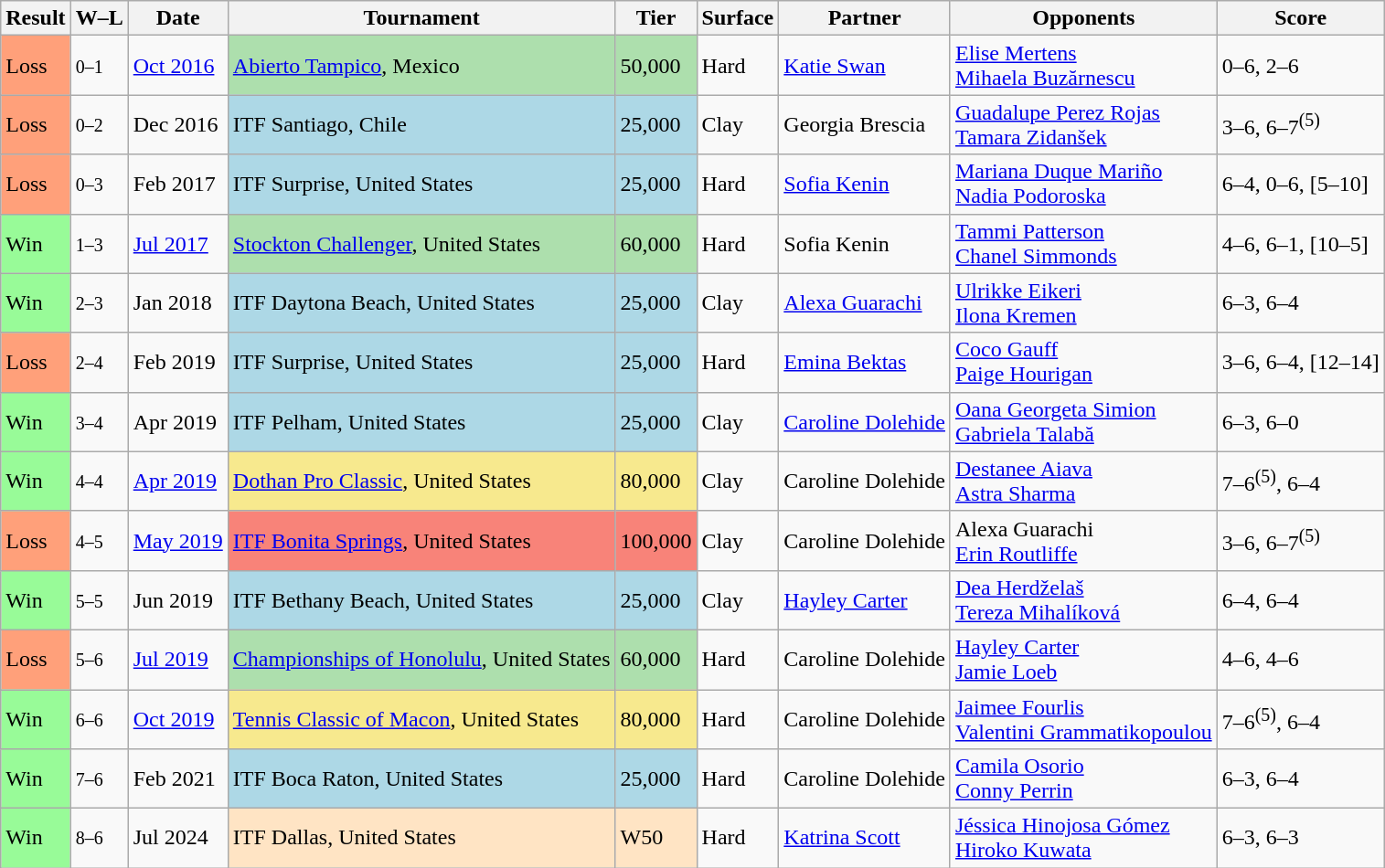<table class="sortable wikitable">
<tr>
<th>Result</th>
<th class="unsortable">W–L</th>
<th>Date</th>
<th>Tournament</th>
<th>Tier</th>
<th>Surface</th>
<th>Partner</th>
<th>Opponents</th>
<th class="unsortable">Score</th>
</tr>
<tr>
<td style="background:#ffa07a;">Loss</td>
<td><small>0–1</small></td>
<td><a href='#'>Oct 2016</a></td>
<td style="background:#addfad;"><a href='#'>Abierto Tampico</a>, Mexico</td>
<td style="background:#addfad;">50,000</td>
<td>Hard</td>
<td> <a href='#'>Katie Swan</a></td>
<td> <a href='#'>Elise Mertens</a> <br>  <a href='#'>Mihaela Buzărnescu</a></td>
<td>0–6, 2–6</td>
</tr>
<tr>
<td style="background:#ffa07a;">Loss</td>
<td><small>0–2</small></td>
<td>Dec 2016</td>
<td style="background:lightblue;">ITF Santiago, Chile</td>
<td style="background:lightblue;">25,000</td>
<td>Clay</td>
<td> Georgia Brescia</td>
<td> <a href='#'>Guadalupe Perez Rojas</a> <br>  <a href='#'>Tamara Zidanšek</a></td>
<td>3–6, 6–7<sup>(5)</sup></td>
</tr>
<tr>
<td style="background:#ffa07a;">Loss</td>
<td><small>0–3</small></td>
<td>Feb 2017</td>
<td style="background:lightblue;">ITF Surprise, United States</td>
<td style="background:lightblue;">25,000</td>
<td>Hard</td>
<td> <a href='#'>Sofia Kenin</a></td>
<td> <a href='#'>Mariana Duque Mariño</a> <br>  <a href='#'>Nadia Podoroska</a></td>
<td>6–4, 0–6, [5–10]</td>
</tr>
<tr>
<td style="background:#98fb98;">Win</td>
<td><small>1–3</small></td>
<td><a href='#'>Jul 2017</a></td>
<td style="background:#addfad;"><a href='#'>Stockton Challenger</a>, United States</td>
<td style="background:#addfad;">60,000</td>
<td>Hard</td>
<td> Sofia Kenin</td>
<td> <a href='#'>Tammi Patterson</a> <br>  <a href='#'>Chanel Simmonds</a></td>
<td>4–6, 6–1, [10–5]</td>
</tr>
<tr>
<td style="background:#98fb98;">Win</td>
<td><small>2–3</small></td>
<td>Jan 2018</td>
<td style="background:lightblue;">ITF Daytona Beach, United States</td>
<td style="background:lightblue;">25,000</td>
<td>Clay</td>
<td> <a href='#'>Alexa Guarachi</a></td>
<td> <a href='#'>Ulrikke Eikeri</a> <br>  <a href='#'>Ilona Kremen</a></td>
<td>6–3, 6–4</td>
</tr>
<tr>
<td style="background:#ffa07a;">Loss</td>
<td><small>2–4</small></td>
<td>Feb 2019</td>
<td style="background:lightblue;">ITF Surprise, United States</td>
<td style="background:lightblue;">25,000</td>
<td>Hard</td>
<td> <a href='#'>Emina Bektas</a></td>
<td> <a href='#'>Coco Gauff</a> <br>  <a href='#'>Paige Hourigan</a></td>
<td>3–6, 6–4, [12–14]</td>
</tr>
<tr>
<td style="background:#98fb98;">Win</td>
<td><small>3–4</small></td>
<td>Apr 2019</td>
<td style="background:lightblue;">ITF Pelham, United States</td>
<td style="background:lightblue;">25,000</td>
<td>Clay</td>
<td> <a href='#'>Caroline Dolehide</a></td>
<td> <a href='#'>Oana Georgeta Simion</a> <br>  <a href='#'>Gabriela Talabă</a></td>
<td>6–3, 6–0</td>
</tr>
<tr>
<td style="background:#98fb98;">Win</td>
<td><small>4–4</small></td>
<td><a href='#'>Apr 2019</a></td>
<td style="background:#f7e98e;"><a href='#'>Dothan Pro Classic</a>, United States</td>
<td style="background:#f7e98e;">80,000</td>
<td>Clay</td>
<td> Caroline Dolehide</td>
<td> <a href='#'>Destanee Aiava</a> <br>  <a href='#'>Astra Sharma</a></td>
<td>7–6<sup>(5)</sup>, 6–4</td>
</tr>
<tr>
<td style="background:#ffa07a;">Loss</td>
<td><small>4–5</small></td>
<td><a href='#'>May 2019</a></td>
<td style="background:#f88379;"><a href='#'>ITF Bonita Springs</a>, United States</td>
<td style="background:#f88379;">100,000</td>
<td>Clay</td>
<td> Caroline Dolehide</td>
<td> Alexa Guarachi <br>  <a href='#'>Erin Routliffe</a></td>
<td>3–6, 6–7<sup>(5)</sup></td>
</tr>
<tr>
<td style="background:#98fb98;">Win</td>
<td><small>5–5</small></td>
<td>Jun 2019</td>
<td style="background:lightblue;">ITF Bethany Beach, United States</td>
<td style="background:lightblue;">25,000</td>
<td>Clay</td>
<td> <a href='#'>Hayley Carter</a></td>
<td> <a href='#'>Dea Herdželaš</a> <br>  <a href='#'>Tereza Mihalíková</a></td>
<td>6–4, 6–4</td>
</tr>
<tr>
<td style="background:#ffa07a;">Loss</td>
<td><small>5–6</small></td>
<td><a href='#'>Jul 2019</a></td>
<td style="background:#addfad;"><a href='#'>Championships of Honolulu</a>, United States</td>
<td style="background:#addfad;">60,000</td>
<td>Hard</td>
<td> Caroline Dolehide</td>
<td> <a href='#'>Hayley Carter</a> <br>  <a href='#'>Jamie Loeb</a></td>
<td>4–6, 4–6</td>
</tr>
<tr>
<td style="background:#98fb98;">Win</td>
<td><small>6–6</small></td>
<td><a href='#'>Oct 2019</a></td>
<td style="background:#f7e98e;"><a href='#'>Tennis Classic of Macon</a>, United States</td>
<td style="background:#f7e98e;">80,000</td>
<td>Hard</td>
<td> Caroline Dolehide</td>
<td> <a href='#'>Jaimee Fourlis</a> <br>  <a href='#'>Valentini Grammatikopoulou</a></td>
<td>7–6<sup>(5)</sup>, 6–4</td>
</tr>
<tr>
<td style="background:#98fb98;">Win</td>
<td><small>7–6</small></td>
<td>Feb 2021</td>
<td style="background:lightblue;">ITF Boca Raton, United States</td>
<td style="background:lightblue;">25,000</td>
<td>Hard</td>
<td> Caroline Dolehide</td>
<td> <a href='#'>Camila Osorio</a> <br>  <a href='#'>Conny Perrin</a></td>
<td>6–3, 6–4</td>
</tr>
<tr>
<td style="background:#98fb98;">Win</td>
<td><small>8–6</small></td>
<td>Jul 2024</td>
<td style="background:#ffe4c4;">ITF Dallas, United States</td>
<td style="background:#ffe4c4;">W50</td>
<td>Hard</td>
<td> <a href='#'>Katrina Scott</a></td>
<td> <a href='#'>Jéssica Hinojosa Gómez</a> <br>  <a href='#'>Hiroko Kuwata</a></td>
<td>6–3, 6–3</td>
</tr>
</table>
